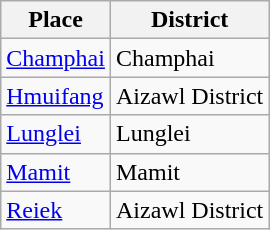<table class="wikitable sortable">
<tr>
<th>Place</th>
<th>District</th>
</tr>
<tr>
<td><a href='#'>Champhai</a></td>
<td>Champhai</td>
</tr>
<tr>
<td><a href='#'>Hmuifang</a></td>
<td>Aizawl District</td>
</tr>
<tr>
<td><a href='#'>Lunglei</a></td>
<td>Lunglei</td>
</tr>
<tr>
<td><a href='#'>Mamit</a></td>
<td>Mamit</td>
</tr>
<tr>
<td><a href='#'>Reiek</a></td>
<td>Aizawl District</td>
</tr>
</table>
